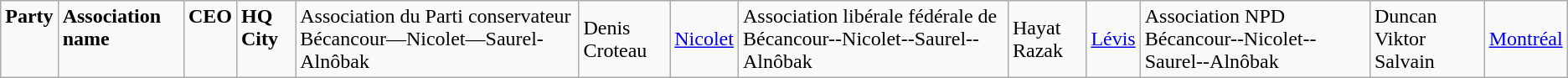<table class="wikitable">
<tr>
<td colspan="2" rowspan="1" align="left" valign="top"><strong>Party</strong></td>
<td valign="top"><strong>Association name</strong></td>
<td valign="top"><strong>CEO</strong></td>
<td valign="top"><strong>HQ City </strong><br></td>
<td>Association du Parti conservateur Bécancour—Nicolet—Saurel-Alnôbak</td>
<td>Denis Croteau</td>
<td><a href='#'>Nicolet</a><br></td>
<td>Association libérale fédérale de Bécancour--Nicolet--Saurel--Alnôbak</td>
<td>Hayat Razak</td>
<td><a href='#'>Lévis</a><br></td>
<td>Association NPD Bécancour--Nicolet--Saurel--Alnôbak</td>
<td>Duncan Viktor Salvain</td>
<td><a href='#'>Montréal</a></td>
</tr>
</table>
